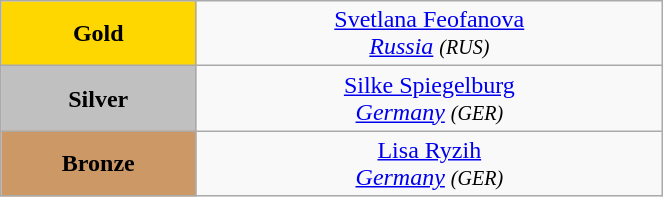<table class="wikitable" style=" text-align:center; " width="35%">
<tr>
<td bgcolor="gold"><strong>Gold</strong></td>
<td> <a href='#'>Svetlana Feofanova</a><br><em><a href='#'>Russia</a> <small>(RUS)</small></em></td>
</tr>
<tr>
<td bgcolor="silver"><strong>Silver</strong></td>
<td> <a href='#'>Silke Spiegelburg</a><br><em><a href='#'>Germany</a> <small>(GER)</small></em></td>
</tr>
<tr>
<td bgcolor="CC9966"><strong>Bronze</strong></td>
<td> <a href='#'>Lisa Ryzih</a><br><em><a href='#'>Germany</a> <small>(GER)</small></em></td>
</tr>
</table>
